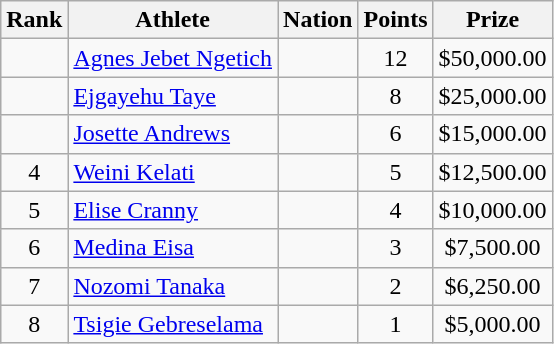<table class="wikitable mw-datatable sortable" style="text-align:center;">
<tr>
<th scope="col" style="width: 10px;">Rank</th>
<th scope="col">Athlete</th>
<th scope="col">Nation</th>
<th scope="col">Points</th>
<th scope="col">Prize</th>
</tr>
<tr>
<td></td>
<td align=left><a href='#'>Agnes Jebet Ngetich</a> </td>
<td align=left></td>
<td>12</td>
<td>$50,000.00</td>
</tr>
<tr>
<td></td>
<td align=left><a href='#'>Ejgayehu Taye</a> </td>
<td align=left></td>
<td>8</td>
<td>$25,000.00</td>
</tr>
<tr>
<td></td>
<td align=left><a href='#'>Josette Andrews</a> </td>
<td align=left></td>
<td>6</td>
<td>$15,000.00</td>
</tr>
<tr>
<td>4</td>
<td align=left><a href='#'>Weini Kelati</a> </td>
<td align=left></td>
<td>5</td>
<td>$12,500.00</td>
</tr>
<tr>
<td>5</td>
<td align=left><a href='#'>Elise Cranny</a> </td>
<td align=left></td>
<td>4</td>
<td>$10,000.00</td>
</tr>
<tr>
<td>6</td>
<td align=left><a href='#'>Medina Eisa</a> </td>
<td align=left></td>
<td>3</td>
<td>$7,500.00</td>
</tr>
<tr>
<td>7</td>
<td align=left><a href='#'>Nozomi Tanaka</a> </td>
<td align=left></td>
<td>2</td>
<td>$6,250.00</td>
</tr>
<tr>
<td>8</td>
<td align=left><a href='#'>Tsigie Gebreselama</a> </td>
<td align=left></td>
<td>1</td>
<td>$5,000.00</td>
</tr>
</table>
